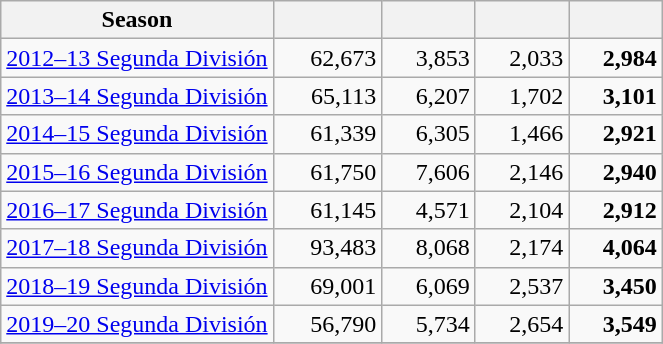<table class="wikitable sortable" style="text-align:right">
<tr>
<th>Season</th>
<th width=65></th>
<th width=55></th>
<th width=55></th>
<th width=55></th>
</tr>
<tr>
<td align=left><a href='#'>2012–13 Segunda División</a></td>
<td>62,673</td>
<td>3,853</td>
<td>2,033</td>
<td><strong>2,984</strong></td>
</tr>
<tr>
<td align=left><a href='#'>2013–14 Segunda División</a></td>
<td>65,113</td>
<td>6,207</td>
<td>1,702</td>
<td><strong>3,101</strong></td>
</tr>
<tr>
<td align=left><a href='#'>2014–15 Segunda División</a></td>
<td>61,339</td>
<td>6,305</td>
<td>1,466</td>
<td><strong>2,921</strong></td>
</tr>
<tr>
<td align=left><a href='#'>2015–16 Segunda División</a></td>
<td>61,750</td>
<td>7,606</td>
<td>2,146</td>
<td><strong>2,940</strong></td>
</tr>
<tr>
<td align=left><a href='#'>2016–17 Segunda División</a></td>
<td>61,145</td>
<td>4,571</td>
<td>2,104</td>
<td><strong>2,912</strong></td>
</tr>
<tr>
<td align=left><a href='#'>2017–18 Segunda División</a></td>
<td>93,483</td>
<td>8,068</td>
<td>2,174</td>
<td><strong>4,064</strong></td>
</tr>
<tr>
<td align=left><a href='#'>2018–19 Segunda División</a></td>
<td>69,001</td>
<td>6,069</td>
<td>2,537</td>
<td><strong>3,450</strong></td>
</tr>
<tr>
<td align=left><a href='#'>2019–20 Segunda División</a></td>
<td>56,790</td>
<td>5,734</td>
<td>2,654</td>
<td><strong>3,549</strong></td>
</tr>
<tr>
</tr>
</table>
